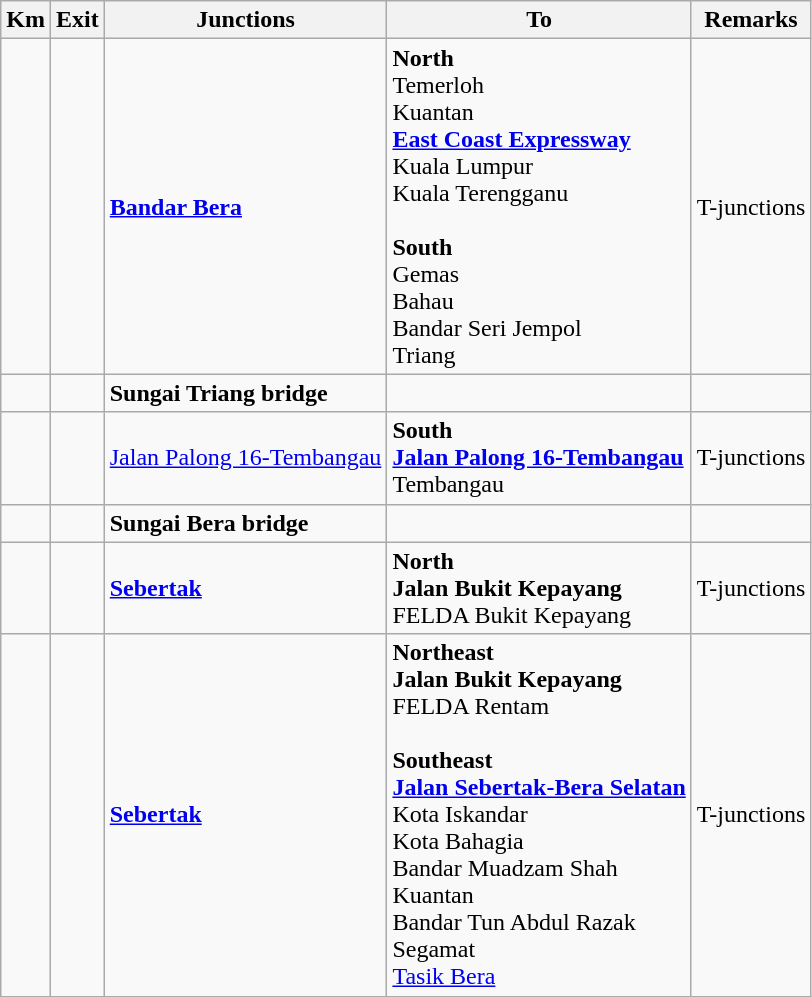<table class="wikitable">
<tr>
<th>Km</th>
<th>Exit</th>
<th>Junctions</th>
<th>To</th>
<th>Remarks</th>
</tr>
<tr>
<td></td>
<td></td>
<td><strong><a href='#'>Bandar Bera</a></strong></td>
<td><strong>North</strong><br> Temerloh<br> Kuantan<br>  <strong><a href='#'>East Coast Expressway</a></strong><br>Kuala Lumpur<br>Kuala Terengganu<br><br><strong>South</strong><br> Gemas<br> Bahau<br> Bandar Seri Jempol<br> Triang</td>
<td>T-junctions</td>
</tr>
<tr>
<td></td>
<td></td>
<td><strong>Sungai Triang bridge</strong></td>
<td></td>
<td></td>
</tr>
<tr>
<td></td>
<td></td>
<td><a href='#'>Jalan Palong 16-Tembangau</a></td>
<td><strong>South</strong><br> <strong><a href='#'>Jalan Palong 16-Tembangau</a></strong><br>Tembangau</td>
<td>T-junctions</td>
</tr>
<tr>
<td></td>
<td></td>
<td><strong>Sungai Bera bridge</strong></td>
<td></td>
<td></td>
</tr>
<tr>
<td></td>
<td></td>
<td><strong><a href='#'>Sebertak</a></strong></td>
<td><strong>North</strong><br> <strong>Jalan Bukit Kepayang</strong><br>FELDA Bukit Kepayang</td>
<td>T-junctions</td>
</tr>
<tr>
<td></td>
<td></td>
<td><strong><a href='#'>Sebertak</a></strong></td>
<td><strong>Northeast</strong><br> <strong>Jalan Bukit Kepayang</strong><br>FELDA Rentam<br><br><strong>Southeast</strong><br> <strong><a href='#'>Jalan Sebertak-Bera Selatan</a></strong><br>Kota Iskandar<br>Kota Bahagia<br>Bandar Muadzam Shah<br>Kuantan<br>Bandar Tun Abdul Razak<br>Segamat<br><a href='#'>Tasik Bera</a></td>
<td>T-junctions</td>
</tr>
</table>
